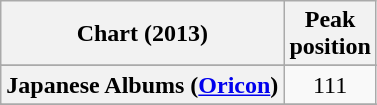<table class="wikitable sortable plainrowheaders" style="text-align:center">
<tr>
<th scope="col">Chart (2013)</th>
<th scope="col">Peak<br>position</th>
</tr>
<tr>
</tr>
<tr>
</tr>
<tr>
</tr>
<tr>
</tr>
<tr>
</tr>
<tr>
</tr>
<tr>
</tr>
<tr>
<th scope="row">Japanese Albums (<a href='#'>Oricon</a>)</th>
<td>111</td>
</tr>
<tr>
</tr>
<tr>
</tr>
<tr>
</tr>
<tr>
</tr>
<tr>
</tr>
<tr>
</tr>
<tr>
</tr>
</table>
